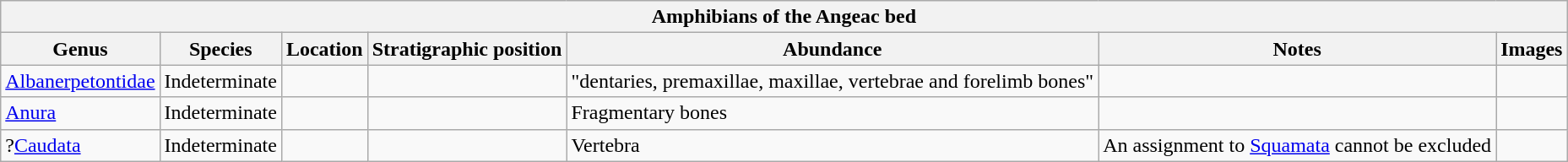<table class="wikitable sortable">
<tr>
<th colspan="7" align="center"><strong>Amphibians of the Angeac bed</strong></th>
</tr>
<tr>
<th>Genus</th>
<th>Species</th>
<th>Location</th>
<th>Stratigraphic position</th>
<th>Abundance</th>
<th>Notes</th>
<th>Images</th>
</tr>
<tr>
<td><a href='#'>Albanerpetontidae</a></td>
<td>Indeterminate</td>
<td></td>
<td></td>
<td>"dentaries, premaxillae, maxillae, vertebrae and forelimb bones"</td>
<td></td>
<td></td>
</tr>
<tr>
<td><a href='#'>Anura</a></td>
<td>Indeterminate</td>
<td></td>
<td></td>
<td>Fragmentary bones</td>
<td></td>
<td></td>
</tr>
<tr>
<td>?<a href='#'>Caudata</a></td>
<td>Indeterminate</td>
<td></td>
<td></td>
<td>Vertebra</td>
<td>An assignment to <a href='#'>Squamata</a> cannot be excluded</td>
<td></td>
</tr>
</table>
